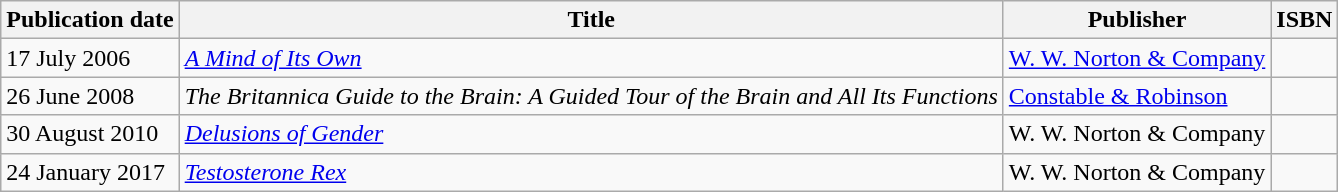<table class="wikitable">
<tr>
<th>Publication date</th>
<th>Title</th>
<th>Publisher</th>
<th>ISBN</th>
</tr>
<tr>
<td>17 July 2006</td>
<td><em><a href='#'>A Mind of Its Own</a></em></td>
<td><a href='#'>W. W. Norton & Company</a></td>
<td></td>
</tr>
<tr>
<td>26 June 2008</td>
<td><em>The Britannica Guide to the Brain: A Guided Tour of the Brain and All Its Functions</em></td>
<td><a href='#'>Constable & Robinson</a></td>
<td></td>
</tr>
<tr>
<td>30 August 2010</td>
<td><em><a href='#'>Delusions of Gender</a></em></td>
<td>W. W. Norton & Company</td>
<td></td>
</tr>
<tr>
<td>24 January 2017</td>
<td><em><a href='#'>Testosterone Rex</a></em></td>
<td>W. W. Norton & Company</td>
<td></td>
</tr>
</table>
